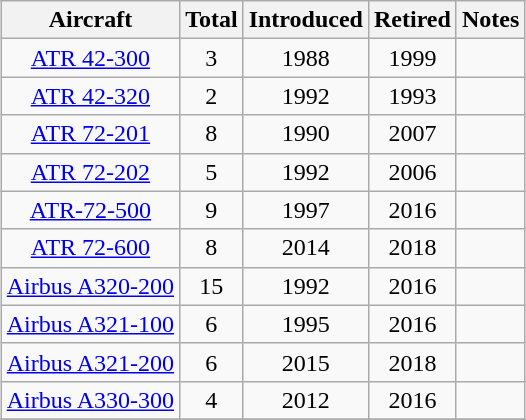<table class="wikitable" style="margin:0.5em auto; text-align:center">
<tr>
<th>Aircraft</th>
<th>Total</th>
<th>Introduced</th>
<th>Retired</th>
<th>Notes</th>
</tr>
<tr>
<td><a href='#'>ATR 42-300</a></td>
<td>3</td>
<td>1988</td>
<td>1999</td>
<td></td>
</tr>
<tr>
<td><a href='#'>ATR 42-320</a></td>
<td>2</td>
<td>1992</td>
<td>1993</td>
<td></td>
</tr>
<tr>
<td><a href='#'>ATR 72-201</a></td>
<td>8</td>
<td>1990</td>
<td>2007</td>
<td></td>
</tr>
<tr>
<td><a href='#'>ATR 72-202</a></td>
<td>5</td>
<td>1992</td>
<td>2006</td>
<td></td>
</tr>
<tr>
<td><a href='#'>ATR-72-500</a></td>
<td>9</td>
<td>1997</td>
<td>2016</td>
<td></td>
</tr>
<tr>
<td><a href='#'>ATR 72-600</a></td>
<td>8</td>
<td>2014</td>
<td>2018</td>
<td></td>
</tr>
<tr>
<td><a href='#'>Airbus A320-200</a></td>
<td>15</td>
<td>1992</td>
<td>2016</td>
<td></td>
</tr>
<tr>
<td><a href='#'>Airbus A321-100</a></td>
<td>6</td>
<td>1995</td>
<td>2016</td>
<td></td>
</tr>
<tr>
<td><a href='#'>Airbus A321-200</a></td>
<td>6</td>
<td>2015</td>
<td>2018</td>
<td></td>
</tr>
<tr>
<td><a href='#'>Airbus A330-300</a></td>
<td>4</td>
<td>2012</td>
<td>2016</td>
<td></td>
</tr>
<tr>
</tr>
</table>
